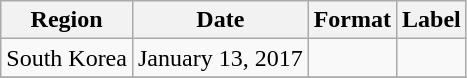<table class="wikitable">
<tr>
<th>Region</th>
<th>Date</th>
<th>Format</th>
<th>Label</th>
</tr>
<tr>
<td align="center">South Korea</td>
<td align="center">January 13, 2017</td>
<td align="center"></td>
<td align="center"></td>
</tr>
<tr>
</tr>
</table>
